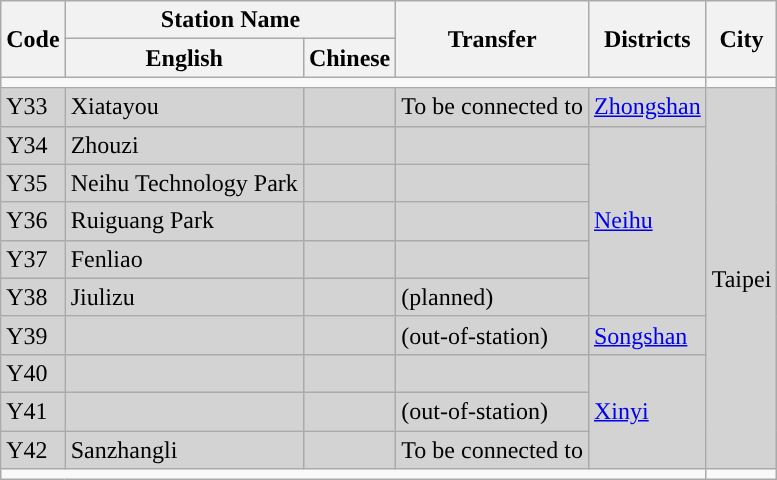<table class="wikitable">
<tr>
<th rowspan="2">Code</th>
<th colspan="2">Station Name</th>
<th rowspan="2">Transfer</th>
<th rowspan="2">Districts</th>
<th rowspan="2"><strong>City</strong></th>
</tr>
<tr>
<th>English</th>
<th>Chinese</th>
</tr>
<tr>
<td colspan = "5"></td>
</tr>
<tr bgcolor = "lightgrey">
<td>Y33</td>
<td>Xiatayou</td>
<td></td>
<td>To be connected to </td>
<td><a href='#'>Zhongshan</a></td>
<td rowspan="10">Taipei</td>
</tr>
<tr bgcolor = "lightgrey">
<td>Y34</td>
<td>Zhouzi</td>
<td></td>
<td></td>
<td rowspan="5"><a href='#'>Neihu</a></td>
</tr>
<tr bgcolor = "lightgrey">
<td>Y35</td>
<td>Neihu Technology Park</td>
<td></td>
<td></td>
</tr>
<tr bgcolor = "lightgrey">
<td>Y36</td>
<td>Ruiguang Park</td>
<td></td>
<td></td>
</tr>
<tr bgcolor = "lightgrey">
<td>Y37</td>
<td>Fenliao</td>
<td></td>
<td></td>
</tr>
<tr bgcolor = "lightgrey">
<td>Y38</td>
<td>Jiulizu</td>
<td></td>
<td> (planned)</td>
</tr>
<tr bgcolor = "lightgrey">
<td>Y39</td>
<td></td>
<td></td>
<td> (out-of-station) </td>
<td><a href='#'>Songshan</a></td>
</tr>
<tr bgcolor="lightgrey">
<td>Y40</td>
<td></td>
<td></td>
<td></td>
<td rowspan="3"><a href='#'>Xinyi</a></td>
</tr>
<tr bgcolor="lightgrey">
<td>Y41</td>
<td></td>
<td></td>
<td> (out-of-station)</td>
</tr>
<tr bgcolor="lightgrey">
<td>Y42</td>
<td>Sanzhangli</td>
<td></td>
<td>To be connected to </td>
</tr>
<tr>
<td colspan = "5"></td>
</tr>
</table>
